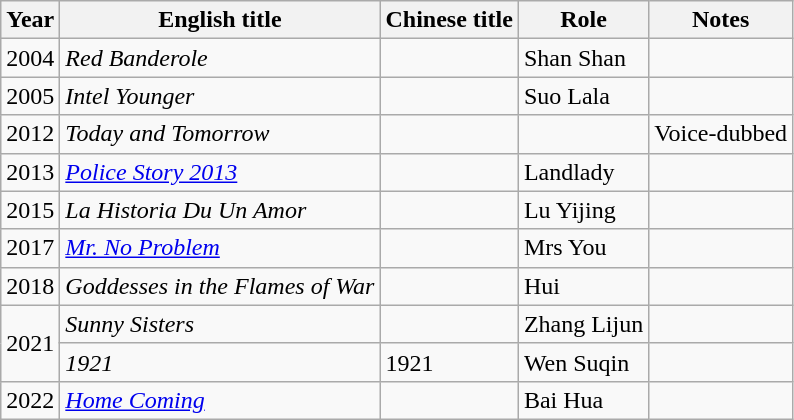<table class="wikitable">
<tr>
<th>Year</th>
<th>English title</th>
<th>Chinese title</th>
<th>Role</th>
<th>Notes</th>
</tr>
<tr>
<td>2004</td>
<td><em>Red Banderole</em></td>
<td></td>
<td>Shan Shan</td>
<td></td>
</tr>
<tr>
<td>2005</td>
<td><em>Intel Younger</em></td>
<td></td>
<td>Suo Lala</td>
<td></td>
</tr>
<tr>
<td>2012</td>
<td><em>Today and Tomorrow</em></td>
<td></td>
<td></td>
<td>Voice-dubbed</td>
</tr>
<tr>
<td>2013</td>
<td><em><a href='#'>Police Story 2013</a></em></td>
<td></td>
<td>Landlady</td>
<td></td>
</tr>
<tr>
<td>2015</td>
<td><em>La Historia Du Un Amor</em></td>
<td></td>
<td>Lu Yijing</td>
<td></td>
</tr>
<tr>
<td>2017</td>
<td><em><a href='#'>Mr. No Problem</a></em></td>
<td></td>
<td>Mrs You</td>
<td></td>
</tr>
<tr>
<td>2018</td>
<td><em>Goddesses in the Flames of War</em></td>
<td></td>
<td>Hui</td>
<td></td>
</tr>
<tr>
<td rowspan=2>2021</td>
<td><em>Sunny Sisters</em></td>
<td></td>
<td>Zhang Lijun</td>
<td></td>
</tr>
<tr>
<td><em>1921</em></td>
<td>1921</td>
<td>Wen Suqin</td>
<td></td>
</tr>
<tr>
<td>2022</td>
<td><em><a href='#'>Home Coming</a></em></td>
<td></td>
<td>Bai Hua</td>
<td></td>
</tr>
</table>
